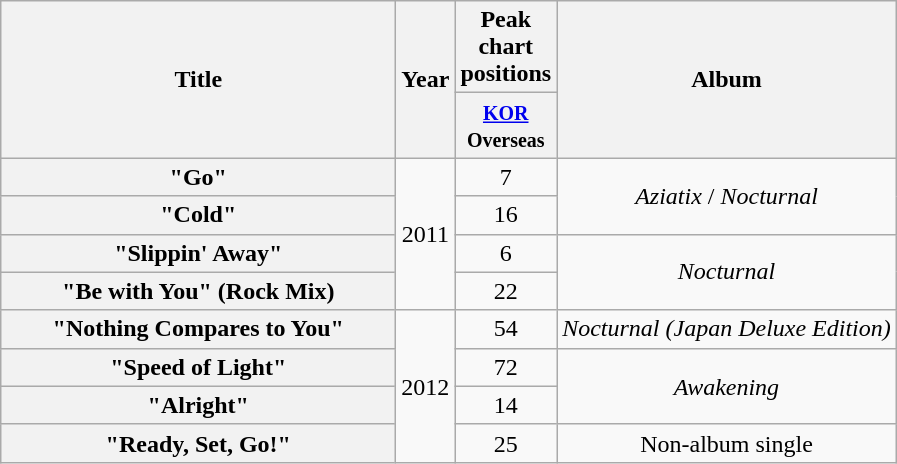<table class="wikitable plainrowheaders" style="text-align:center;">
<tr>
<th scope="col" rowspan="2" style="width:16em;">Title</th>
<th scope="col" rowspan="2">Year</th>
<th scope="col" colspan="1">Peak chart positions</th>
<th scope="col" rowspan="2">Album</th>
</tr>
<tr>
<th style="width:2.5em;"><small><a href='#'>KOR</a><br>Overseas</small><br></th>
</tr>
<tr>
<th scope="row">"Go"</th>
<td rowspan="4">2011</td>
<td>7</td>
<td rowspan="2"><em>Aziatix</em> / <em>Nocturnal</em></td>
</tr>
<tr>
<th scope="row">"Cold"</th>
<td>16</td>
</tr>
<tr>
<th scope="row">"Slippin' Away"</th>
<td>6</td>
<td rowspan="2"><em>Nocturnal</em></td>
</tr>
<tr>
<th scope="row">"Be with You" (Rock Mix)</th>
<td>22</td>
</tr>
<tr>
<th scope="row">"Nothing Compares to You"</th>
<td rowspan="4">2012</td>
<td>54</td>
<td><em>Nocturnal (Japan Deluxe Edition)</em></td>
</tr>
<tr>
<th scope="row">"Speed of Light"</th>
<td>72</td>
<td rowspan="2"><em>Awakening</em></td>
</tr>
<tr>
<th scope="row">"Alright"</th>
<td>14</td>
</tr>
<tr>
<th scope="row">"Ready, Set, Go!"</th>
<td>25</td>
<td rowspan="1">Non-album single</td>
</tr>
</table>
